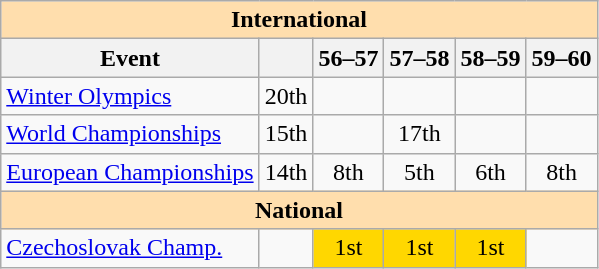<table class="wikitable" style="text-align:center">
<tr>
<th style="background-color: #ffdead; " colspan=6 align=center>International</th>
</tr>
<tr>
<th>Event</th>
<th></th>
<th>56–57</th>
<th>57–58</th>
<th>58–59</th>
<th>59–60</th>
</tr>
<tr>
<td align=left><a href='#'>Winter Olympics</a></td>
<td>20th</td>
<td></td>
<td></td>
<td></td>
<td></td>
</tr>
<tr>
<td align=left><a href='#'>World Championships</a></td>
<td>15th</td>
<td></td>
<td>17th</td>
<td></td>
<td></td>
</tr>
<tr>
<td align=left><a href='#'>European Championships</a></td>
<td>14th</td>
<td>8th</td>
<td>5th</td>
<td>6th</td>
<td>8th</td>
</tr>
<tr>
<th style="background-color: #ffdead; " colspan=6 align=center>National</th>
</tr>
<tr>
<td align=left><a href='#'>Czechoslovak Champ.</a></td>
<td></td>
<td bgcolor=gold>1st</td>
<td bgcolor=gold>1st</td>
<td bgcolor=gold>1st</td>
<td></td>
</tr>
</table>
